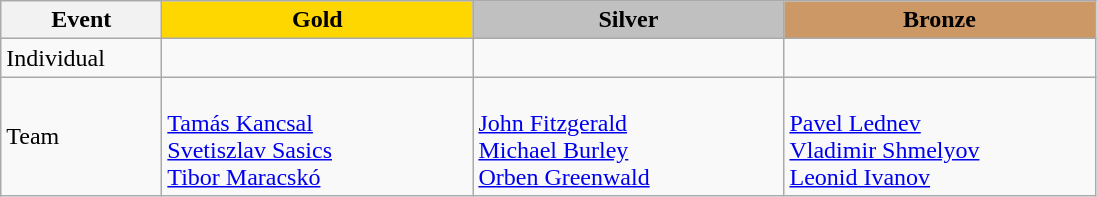<table class="wikitable">
<tr>
<th width="100">Event</th>
<th style="background-color:gold;" width="200"> Gold</th>
<th style="background-color:silver;" width="200">Silver</th>
<th style="background-color:#CC9966;" width="200"> Bronze</th>
</tr>
<tr>
<td>Individual</td>
<td></td>
<td></td>
<td></td>
</tr>
<tr>
<td>Team</td>
<td> <br><a href='#'>Tamás Kancsal</a><br> <a href='#'>Svetiszlav Sasics</a><br> <a href='#'>Tibor Maracskó</a></td>
<td> <br> <a href='#'>John Fitzgerald</a><br> <a href='#'>Michael Burley</a><br> <a href='#'>Orben Greenwald</a></td>
<td> <br> <a href='#'>Pavel Lednev</a> <br> <a href='#'>Vladimir Shmelyov</a><br> <a href='#'>Leonid Ivanov</a></td>
</tr>
</table>
